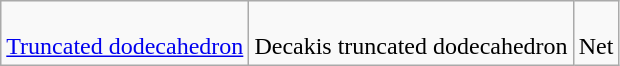<table class=wikitable>
<tr align=center>
<td><br><a href='#'>Truncated dodecahedron</a></td>
<td><br>Decakis truncated dodecahedron</td>
<td><br>Net</td>
</tr>
</table>
